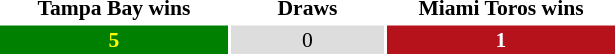<table class class="wikitable" style="font-size:90%; text-align:center">
<tr>
<th width=150>Tampa Bay wins</th>
<th width=100>Draws</th>
<th width=150>Miami Toros wins</th>
</tr>
<tr>
<td style="text-align:center; background:green;color:yellow;"><strong>5</strong></td>
<td style="background:#ddd;color:black;">0</td>
<td style="text-align:center; background:#b6121b;color:white;"><strong>1</strong></td>
</tr>
</table>
